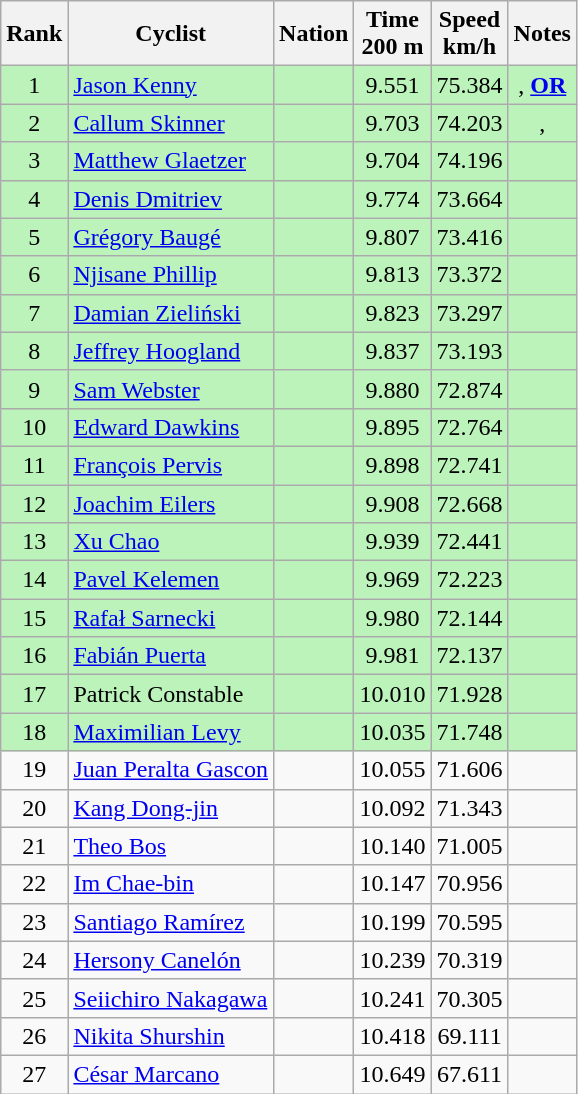<table class="wikitable sortable" style="text-align:center;">
<tr>
<th>Rank</th>
<th>Cyclist</th>
<th>Nation</th>
<th>Time<br>200 m</th>
<th>Speed<br>km/h</th>
<th>Notes</th>
</tr>
<tr bgcolor=bbf3bb>
<td>1</td>
<td align=left><a href='#'>Jason Kenny</a></td>
<td align=left></td>
<td>9.551</td>
<td>75.384</td>
<td>, <strong><a href='#'>OR</a></strong></td>
</tr>
<tr bgcolor=bbf3bb>
<td>2</td>
<td align=left><a href='#'>Callum Skinner</a></td>
<td align=left></td>
<td>9.703</td>
<td>74.203</td>
<td>, </td>
</tr>
<tr bgcolor=bbf3bb>
<td>3</td>
<td align=left><a href='#'>Matthew Glaetzer</a></td>
<td align=left></td>
<td>9.704</td>
<td>74.196</td>
<td></td>
</tr>
<tr bgcolor=bbf3bb>
<td>4</td>
<td align=left><a href='#'>Denis Dmitriev</a></td>
<td align=left></td>
<td>9.774</td>
<td>73.664</td>
<td></td>
</tr>
<tr bgcolor=bbf3bb>
<td>5</td>
<td align=left><a href='#'>Grégory Baugé</a></td>
<td align=left></td>
<td>9.807</td>
<td>73.416</td>
<td></td>
</tr>
<tr bgcolor=bbf3bb>
<td>6</td>
<td align=left><a href='#'>Njisane Phillip</a></td>
<td align=left></td>
<td>9.813</td>
<td>73.372</td>
<td></td>
</tr>
<tr bgcolor=bbf3bb>
<td>7</td>
<td align=left><a href='#'>Damian Zieliński</a></td>
<td align=left></td>
<td>9.823</td>
<td>73.297</td>
<td></td>
</tr>
<tr bgcolor=bbf3bb>
<td>8</td>
<td align=left><a href='#'>Jeffrey Hoogland</a></td>
<td align=left></td>
<td>9.837</td>
<td>73.193</td>
<td></td>
</tr>
<tr bgcolor=bbf3bb>
<td>9</td>
<td align=left><a href='#'>Sam Webster</a></td>
<td align=left></td>
<td>9.880</td>
<td>72.874</td>
<td></td>
</tr>
<tr bgcolor=bbf3bb>
<td>10</td>
<td align=left><a href='#'>Edward Dawkins</a></td>
<td align=left></td>
<td>9.895</td>
<td>72.764</td>
<td></td>
</tr>
<tr bgcolor=bbf3bb>
<td>11</td>
<td align=left><a href='#'>François Pervis</a></td>
<td align=left></td>
<td>9.898</td>
<td>72.741</td>
<td></td>
</tr>
<tr bgcolor=bbf3bb>
<td>12</td>
<td align=left><a href='#'>Joachim Eilers</a></td>
<td align=left></td>
<td>9.908</td>
<td>72.668</td>
<td></td>
</tr>
<tr bgcolor=bbf3bb>
<td>13</td>
<td align=left><a href='#'>Xu Chao</a></td>
<td align=left></td>
<td>9.939</td>
<td>72.441</td>
<td></td>
</tr>
<tr bgcolor=bbf3bb>
<td>14</td>
<td align=left><a href='#'>Pavel Kelemen</a></td>
<td align=left></td>
<td>9.969</td>
<td>72.223</td>
<td></td>
</tr>
<tr bgcolor=bbf3bb>
<td>15</td>
<td align=left><a href='#'>Rafał Sarnecki</a></td>
<td align=left></td>
<td>9.980</td>
<td>72.144</td>
<td></td>
</tr>
<tr bgcolor=bbf3bb>
<td>16</td>
<td align=left><a href='#'>Fabián Puerta</a></td>
<td align=left></td>
<td>9.981</td>
<td>72.137</td>
<td></td>
</tr>
<tr bgcolor=bbf3bb>
<td>17</td>
<td align=left>Patrick Constable</td>
<td align=left></td>
<td>10.010</td>
<td>71.928</td>
<td></td>
</tr>
<tr bgcolor=bbf3bb>
<td>18</td>
<td align=left><a href='#'>Maximilian Levy</a></td>
<td align=left></td>
<td>10.035</td>
<td>71.748</td>
<td></td>
</tr>
<tr>
<td>19</td>
<td align=left><a href='#'>Juan Peralta Gascon</a></td>
<td align=left></td>
<td>10.055</td>
<td>71.606</td>
<td></td>
</tr>
<tr>
<td>20</td>
<td align=left><a href='#'>Kang Dong-jin</a></td>
<td align=left></td>
<td>10.092</td>
<td>71.343</td>
<td></td>
</tr>
<tr>
<td>21</td>
<td align=left><a href='#'>Theo Bos</a></td>
<td align=left></td>
<td>10.140</td>
<td>71.005</td>
<td></td>
</tr>
<tr>
<td>22</td>
<td align=left><a href='#'>Im Chae-bin</a></td>
<td align=left></td>
<td>10.147</td>
<td>70.956</td>
<td></td>
</tr>
<tr>
<td>23</td>
<td align=left><a href='#'>Santiago Ramírez</a></td>
<td align=left></td>
<td>10.199</td>
<td>70.595</td>
<td></td>
</tr>
<tr>
<td>24</td>
<td align=left><a href='#'>Hersony Canelón</a></td>
<td align=left></td>
<td>10.239</td>
<td>70.319</td>
<td></td>
</tr>
<tr>
<td>25</td>
<td align=left><a href='#'>Seiichiro Nakagawa</a></td>
<td align=left></td>
<td>10.241</td>
<td>70.305</td>
<td></td>
</tr>
<tr>
<td>26</td>
<td align=left><a href='#'>Nikita Shurshin</a></td>
<td align=left></td>
<td>10.418</td>
<td>69.111</td>
<td></td>
</tr>
<tr>
<td>27</td>
<td align=left><a href='#'>César Marcano</a></td>
<td align=left></td>
<td>10.649</td>
<td>67.611</td>
<td></td>
</tr>
</table>
